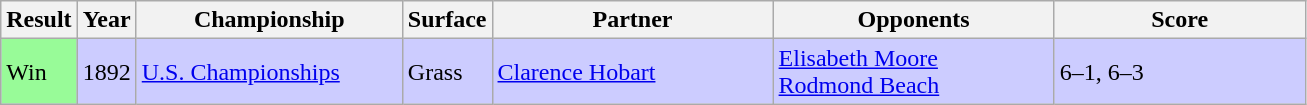<table class="sortable wikitable">
<tr>
<th style="width:40px">Result</th>
<th style="width:30px">Year</th>
<th style="width:170px">Championship</th>
<th style="width:50px">Surface</th>
<th style="width:180px">Partner</th>
<th style="width:180px">Opponents</th>
<th style="width:160px" class="unsortable">Score</th>
</tr>
<tr style="background:#ccf;">
<td style="background:#98fb98;">Win</td>
<td>1892</td>
<td><a href='#'>U.S. Championships</a></td>
<td>Grass</td>
<td> <a href='#'>Clarence Hobart</a></td>
<td> <a href='#'>Elisabeth Moore</a> <br>  <a href='#'>Rodmond Beach</a></td>
<td>6–1, 6–3</td>
</tr>
</table>
